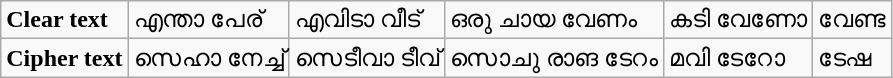<table class="wikitable">
<tr>
<td><strong>Clear text</strong></td>
<td>എന്താ പേര്</td>
<td>എവിടാ വീട്</td>
<td>ഒരു ചായ വേണം</td>
<td>കടി വേണോ</td>
<td>വേണ്ട</td>
</tr>
<tr>
<td><strong>Cipher text</strong></td>
<td>സെഹാ നേച്ച്</td>
<td>സെടീവാ ടീവ്</td>
<td>സൊചു രാങ ടേറം</td>
<td>മവി ടേറോ</td>
<td>ടേഷ</td>
</tr>
</table>
